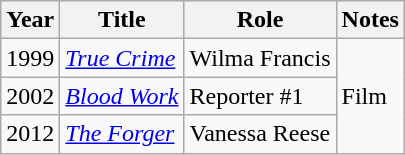<table class="wikitable">
<tr>
<th>Year</th>
<th>Title</th>
<th>Role</th>
<th>Notes</th>
</tr>
<tr>
<td>1999</td>
<td><em><a href='#'>True Crime</a></em></td>
<td>Wilma Francis</td>
<td rowspan="3">Film</td>
</tr>
<tr>
<td>2002</td>
<td><em><a href='#'>Blood Work</a></em></td>
<td>Reporter #1</td>
</tr>
<tr>
<td>2012</td>
<td><em><a href='#'>The Forger</a></em></td>
<td>Vanessa Reese</td>
</tr>
</table>
